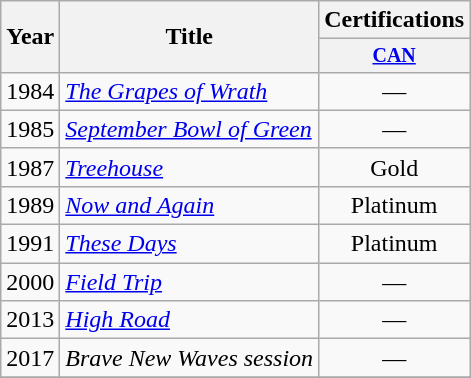<table class="wikitable">
<tr>
<th rowspan="2">Year</th>
<th rowspan="2">Title</th>
<th colspan="1">Certifications</th>
</tr>
<tr style="font-size: smaller;">
<th width="90"><a href='#'>CAN</a><br></th>
</tr>
<tr>
<td>1984</td>
<td><em><a href='#'>The Grapes of Wrath</a></em></td>
<td align="center">—</td>
</tr>
<tr>
<td>1985</td>
<td><em><a href='#'>September Bowl of Green</a></em></td>
<td align="center">—</td>
</tr>
<tr>
<td>1987</td>
<td><em><a href='#'>Treehouse</a></em></td>
<td align="center">Gold</td>
</tr>
<tr>
<td>1989</td>
<td><em><a href='#'>Now and Again</a></em></td>
<td align="center">Platinum</td>
</tr>
<tr>
<td>1991</td>
<td><em><a href='#'>These Days</a></em></td>
<td align="center">Platinum</td>
</tr>
<tr>
<td>2000</td>
<td><em><a href='#'>Field Trip</a></em></td>
<td align="center">—</td>
</tr>
<tr>
<td>2013</td>
<td><em><a href='#'>High Road</a></em></td>
<td align="center">—</td>
</tr>
<tr>
<td>2017</td>
<td><em>Brave New Waves session</em></td>
<td align="center">—</td>
</tr>
<tr>
</tr>
</table>
